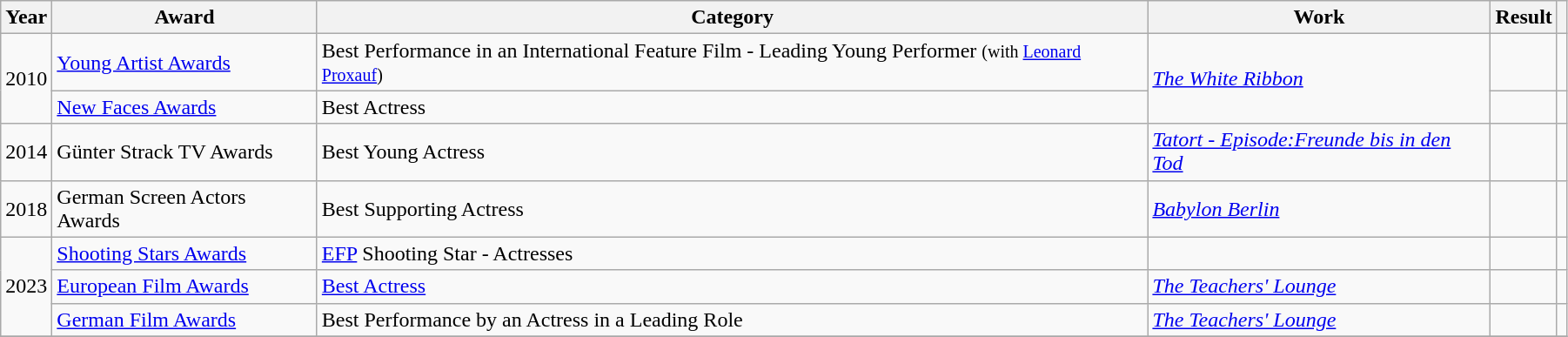<table class="wikitable sortable" width="95%">
<tr>
<th>Year</th>
<th>Award</th>
<th>Category</th>
<th>Work</th>
<th>Result</th>
<th class="unsortable"></th>
</tr>
<tr>
<td rowspan="2">2010</td>
<td><a href='#'>Young Artist Awards</a></td>
<td>Best Performance in an International Feature Film - Leading Young Performer <small>(with <a href='#'>Leonard Proxauf</a>)</small></td>
<td rowspan="2"><em><a href='#'>The White Ribbon</a></em></td>
<td></td>
<td></td>
</tr>
<tr>
<td><a href='#'>New Faces Awards</a></td>
<td>Best Actress</td>
<td></td>
<td></td>
</tr>
<tr>
<td>2014</td>
<td>Günter Strack TV Awards</td>
<td>Best Young Actress</td>
<td><em><a href='#'>Tatort - Episode:Freunde bis in den Tod</a></em></td>
<td></td>
<td></td>
</tr>
<tr>
<td>2018</td>
<td>German Screen Actors Awards</td>
<td>Best Supporting Actress</td>
<td><em><a href='#'>Babylon Berlin</a></em></td>
<td></td>
<td></td>
</tr>
<tr>
<td rowspan="3">2023</td>
<td><a href='#'>Shooting Stars Awards</a></td>
<td><a href='#'>EFP</a> Shooting Star - Actresses</td>
<td></td>
<td></td>
<td></td>
</tr>
<tr>
<td><a href='#'>European Film Awards</a></td>
<td><a href='#'>Best Actress</a></td>
<td><em><a href='#'>The Teachers' Lounge</a></em></td>
<td></td>
<td></td>
</tr>
<tr>
<td><a href='#'>German Film Awards</a></td>
<td>Best Performance by an Actress in a Leading Role</td>
<td><em><a href='#'>The Teachers' Lounge</a></em></td>
<td></td>
<td></td>
</tr>
<tr>
</tr>
</table>
